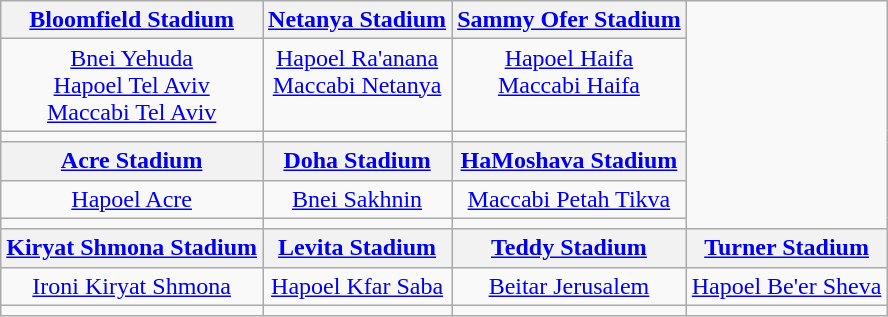<table class="wikitable" style="text-align:center">
<tr>
<th><a href='#'>Bloomfield Stadium</a></th>
<th><a href='#'>Netanya Stadium</a></th>
<th><a href='#'>Sammy Ofer Stadium</a></th>
<td rowspan="6"></td>
</tr>
<tr>
<td><a href='#'>Bnei Yehuda</a> <br><a href='#'>Hapoel Tel Aviv</a> <br><a href='#'>Maccabi Tel Aviv</a></td>
<td valign=top><a href='#'>Hapoel Ra'anana</a> <br><a href='#'>Maccabi Netanya</a></td>
<td valign=top><a href='#'>Hapoel Haifa</a> <br><a href='#'>Maccabi Haifa</a></td>
</tr>
<tr>
<td></td>
<td></td>
<td></td>
</tr>
<tr>
<th><a href='#'>Acre Stadium</a></th>
<th><a href='#'>Doha Stadium</a></th>
<th><a href='#'>HaMoshava Stadium</a></th>
</tr>
<tr>
<td><a href='#'>Hapoel Acre</a></td>
<td><a href='#'>Bnei Sakhnin</a></td>
<td><a href='#'>Maccabi Petah Tikva</a></td>
</tr>
<tr>
<td></td>
<td></td>
<td></td>
</tr>
<tr>
<th><a href='#'>Kiryat Shmona Stadium</a></th>
<th><a href='#'>Levita Stadium</a></th>
<th><a href='#'>Teddy Stadium</a></th>
<th><a href='#'>Turner Stadium</a></th>
</tr>
<tr>
<td><a href='#'>Ironi Kiryat Shmona</a></td>
<td><a href='#'>Hapoel Kfar Saba</a></td>
<td><a href='#'>Beitar Jerusalem</a></td>
<td><a href='#'>Hapoel Be'er Sheva</a></td>
</tr>
<tr>
<td></td>
<td></td>
<td></td>
<td></td>
</tr>
</table>
